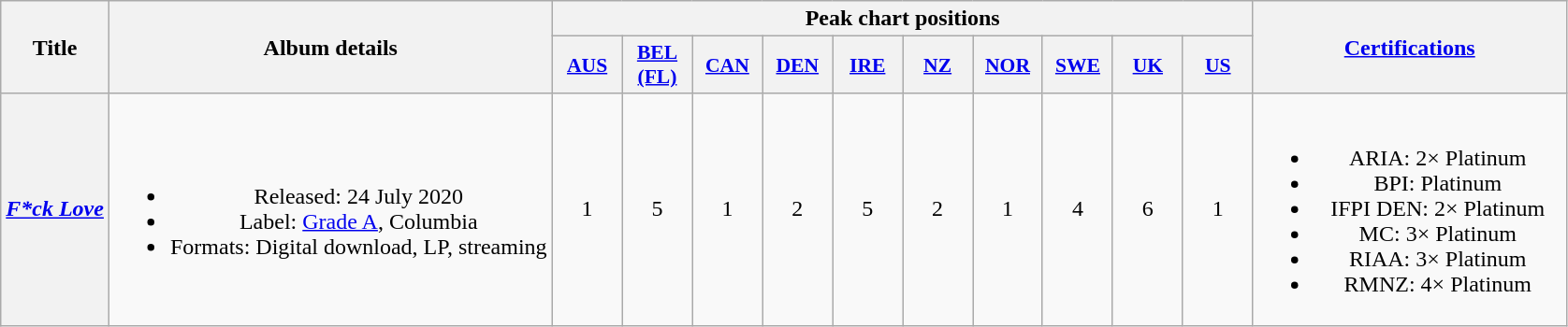<table class="wikitable plainrowheaders" style="text-align:center;">
<tr>
<th scope="col" rowspan="2">Title</th>
<th scope="col" rowspan="2">Album details</th>
<th scope="col" colspan="10">Peak chart positions</th>
<th rowspan="2" style="width:13.5em;"><a href='#'>Certifications</a></th>
</tr>
<tr>
<th scope="col" style="width:3em;font-size:90%;"><a href='#'>AUS</a><br></th>
<th scope="col" style="width:3em;font-size:90%;"><a href='#'>BEL<br>(FL)</a><br></th>
<th scope="col" style="width:3em;font-size:90%;"><a href='#'>CAN</a><br></th>
<th scope="col" style="width:3em;font-size:90%;"><a href='#'>DEN</a><br></th>
<th scope="col" style="width:3em;font-size:90%;"><a href='#'>IRE</a><br></th>
<th scope="col" style="width:3em;font-size:90%;"><a href='#'>NZ</a><br></th>
<th scope="col" style="width:3em;font-size:90%;"><a href='#'>NOR</a><br></th>
<th scope="col" style="width:3em;font-size:90%;"><a href='#'>SWE</a><br></th>
<th scope="col" style="width:3em;font-size:90%;"><a href='#'>UK</a><br></th>
<th scope="col" style="width:3em;font-size:90%;"><a href='#'>US</a><br></th>
</tr>
<tr>
<th scope="row"><em><a href='#'>F*ck Love</a></em></th>
<td><br><ul><li>Released: 24 July 2020</li><li>Label: <a href='#'>Grade A</a>, Columbia</li><li>Formats: Digital download, LP, streaming</li></ul></td>
<td>1</td>
<td>5</td>
<td>1</td>
<td>2</td>
<td>5</td>
<td>2</td>
<td>1</td>
<td>4</td>
<td>6</td>
<td>1</td>
<td><br><ul><li>ARIA: 2× Platinum</li><li>BPI: Platinum</li><li>IFPI DEN: 2× Platinum</li><li>MC: 3× Platinum</li><li>RIAA: 3× Platinum</li><li>RMNZ: 4× Platinum</li></ul></td>
</tr>
</table>
